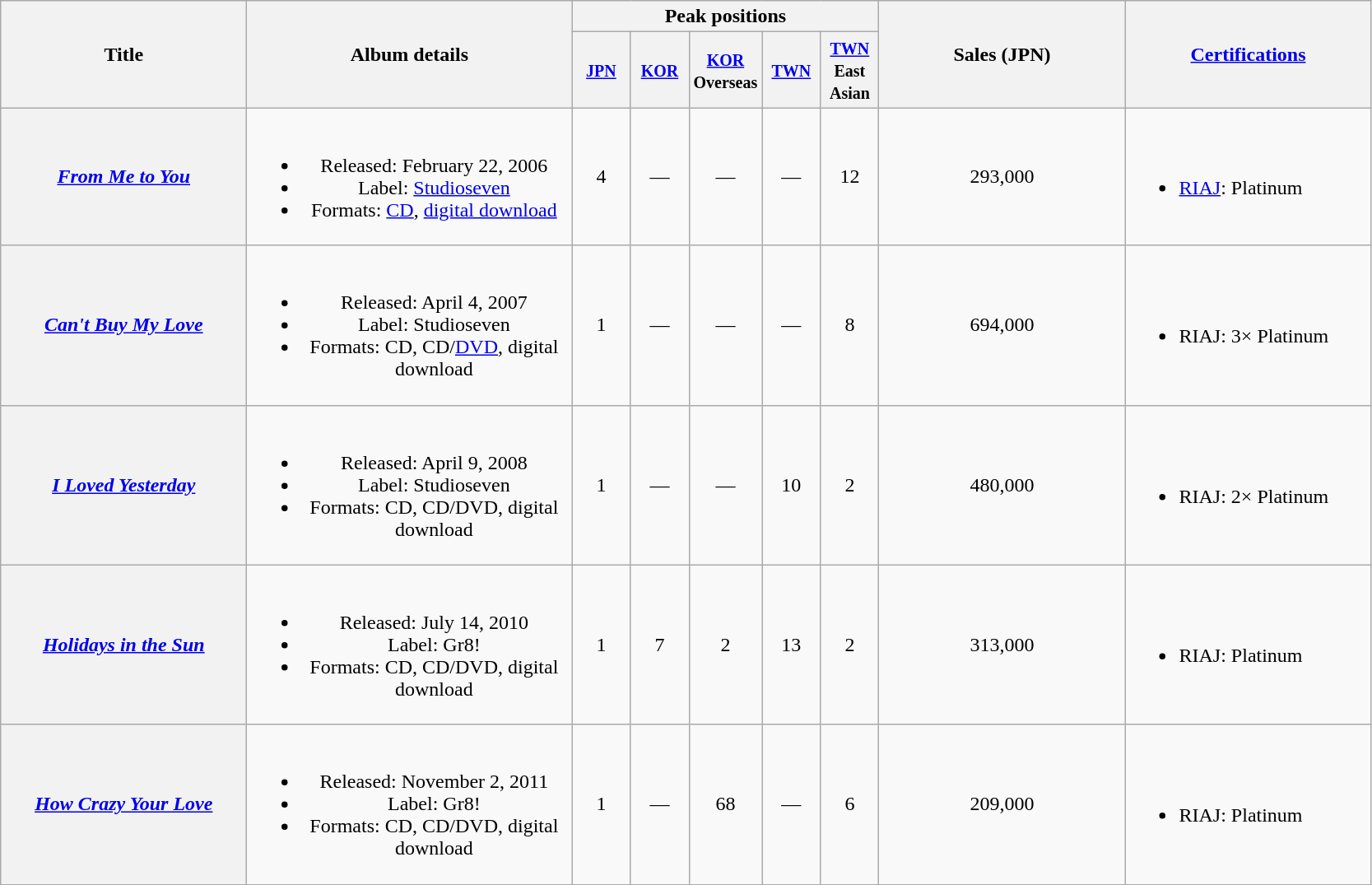<table class="wikitable plainrowheaders" style="text-align:center;">
<tr>
<th style="width:12em;" rowspan="2">Title</th>
<th style="width:16em;" rowspan="2">Album details</th>
<th colspan="5">Peak positions</th>
<th style="width:12em;" rowspan="2">Sales (JPN)</th>
<th style="width:12em;" rowspan="2"><a href='#'>Certifications</a></th>
</tr>
<tr>
<th style="width:2.5em;"><small><a href='#'>JPN</a></small><br></th>
<th style="width:2.5em;"><small><a href='#'>KOR</a></small><br></th>
<th style="width:2.5em;"><small><a href='#'>KOR</a><br>Overseas</small><br></th>
<th style="width:2.5em;"><small><a href='#'>TWN</a></small><br></th>
<th style="width:2.5em;"><small><a href='#'>TWN</a> East Asian</small><br></th>
</tr>
<tr>
<th scope="row"><em><a href='#'>From Me to You</a></em></th>
<td><br><ul><li>Released: February 22, 2006</li><li>Label: <a href='#'>Studioseven</a></li><li>Formats: <a href='#'>CD</a>, <a href='#'>digital download</a></li></ul></td>
<td>4</td>
<td>—</td>
<td>—</td>
<td>—</td>
<td>12</td>
<td>293,000</td>
<td align="left"><br><ul><li><a href='#'>RIAJ</a>: Platinum</li></ul></td>
</tr>
<tr>
<th scope="row"><em><a href='#'>Can't Buy My Love</a></em></th>
<td><br><ul><li>Released: April 4, 2007</li><li>Label: Studioseven</li><li>Formats: CD, CD/<a href='#'>DVD</a>, digital download</li></ul></td>
<td>1</td>
<td>—</td>
<td>—</td>
<td>—</td>
<td>8</td>
<td>694,000</td>
<td align="left"><br><ul><li>RIAJ: 3× Platinum</li></ul></td>
</tr>
<tr>
<th scope="row"><em><a href='#'>I Loved Yesterday</a></em></th>
<td><br><ul><li>Released: April 9, 2008</li><li>Label: Studioseven</li><li>Formats: CD, CD/DVD, digital download</li></ul></td>
<td>1</td>
<td>—</td>
<td>—</td>
<td>10</td>
<td>2</td>
<td>480,000</td>
<td align="left"><br><ul><li>RIAJ: 2× Platinum</li></ul></td>
</tr>
<tr>
<th scope="row"><em><a href='#'>Holidays in the Sun</a></em></th>
<td><br><ul><li>Released: July 14, 2010</li><li>Label: Gr8!</li><li>Formats: CD, CD/DVD, digital download</li></ul></td>
<td>1</td>
<td>7</td>
<td>2</td>
<td>13</td>
<td>2</td>
<td>313,000</td>
<td align="left"><br><ul><li>RIAJ: Platinum</li></ul></td>
</tr>
<tr>
<th scope="row"><em><a href='#'>How Crazy Your Love</a></em></th>
<td><br><ul><li>Released: November 2, 2011</li><li>Label: Gr8!</li><li>Formats: CD, CD/DVD, digital download</li></ul></td>
<td>1</td>
<td>—</td>
<td>68</td>
<td>—</td>
<td>6</td>
<td>209,000</td>
<td align="left"><br><ul><li>RIAJ: Platinum</li></ul></td>
</tr>
</table>
